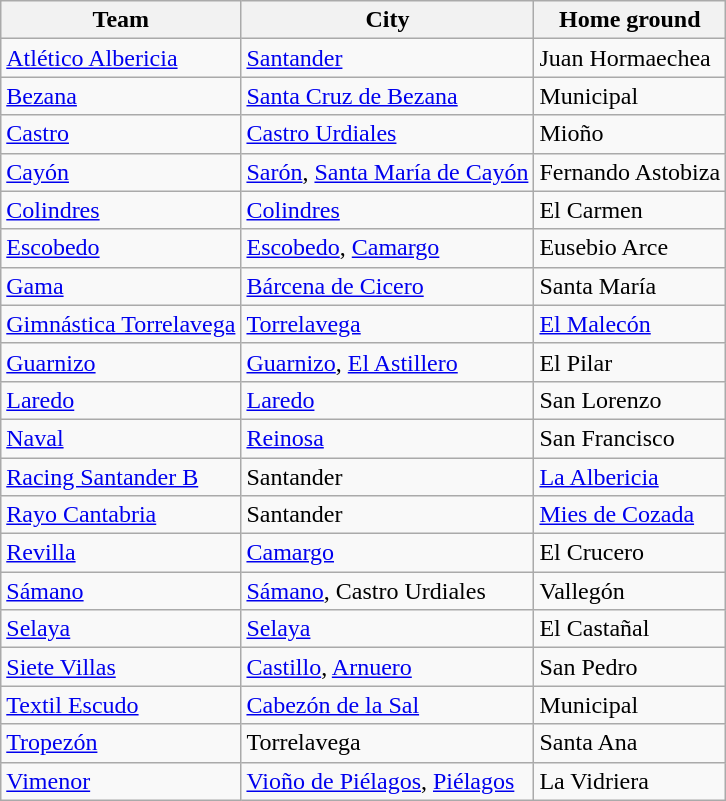<table class="wikitable sortable">
<tr>
<th>Team</th>
<th>City</th>
<th>Home ground</th>
</tr>
<tr>
<td><a href='#'>Atlético Albericia</a></td>
<td><a href='#'>Santander</a></td>
<td>Juan Hormaechea</td>
</tr>
<tr>
<td><a href='#'>Bezana</a></td>
<td><a href='#'>Santa Cruz de Bezana</a></td>
<td>Municipal</td>
</tr>
<tr>
<td><a href='#'>Castro</a></td>
<td><a href='#'>Castro Urdiales</a></td>
<td>Mioño</td>
</tr>
<tr>
<td><a href='#'>Cayón</a></td>
<td><a href='#'>Sarón</a>, <a href='#'>Santa María de Cayón</a></td>
<td>Fernando Astobiza</td>
</tr>
<tr>
<td><a href='#'>Colindres</a></td>
<td><a href='#'>Colindres</a></td>
<td>El Carmen</td>
</tr>
<tr>
<td><a href='#'>Escobedo</a></td>
<td><a href='#'>Escobedo</a>, <a href='#'>Camargo</a></td>
<td>Eusebio Arce</td>
</tr>
<tr>
<td><a href='#'>Gama</a></td>
<td><a href='#'>Bárcena de Cicero</a></td>
<td>Santa María</td>
</tr>
<tr>
<td><a href='#'>Gimnástica Torrelavega</a></td>
<td><a href='#'>Torrelavega</a></td>
<td><a href='#'>El Malecón</a></td>
</tr>
<tr>
<td><a href='#'>Guarnizo</a></td>
<td><a href='#'>Guarnizo</a>, <a href='#'>El Astillero</a></td>
<td>El Pilar</td>
</tr>
<tr>
<td><a href='#'>Laredo</a></td>
<td><a href='#'>Laredo</a></td>
<td>San Lorenzo</td>
</tr>
<tr>
<td><a href='#'>Naval</a></td>
<td><a href='#'>Reinosa</a></td>
<td>San Francisco</td>
</tr>
<tr>
<td><a href='#'>Racing Santander B</a></td>
<td>Santander</td>
<td><a href='#'>La Albericia</a></td>
</tr>
<tr>
<td><a href='#'>Rayo Cantabria</a></td>
<td>Santander</td>
<td><a href='#'>Mies de Cozada</a></td>
</tr>
<tr>
<td><a href='#'>Revilla</a></td>
<td><a href='#'>Camargo</a></td>
<td>El Crucero</td>
</tr>
<tr>
<td><a href='#'>Sámano</a></td>
<td><a href='#'>Sámano</a>, Castro Urdiales</td>
<td>Vallegón</td>
</tr>
<tr>
<td><a href='#'>Selaya</a></td>
<td><a href='#'>Selaya</a></td>
<td>El Castañal</td>
</tr>
<tr>
<td><a href='#'>Siete Villas</a></td>
<td><a href='#'>Castillo</a>, <a href='#'>Arnuero</a></td>
<td>San Pedro</td>
</tr>
<tr>
<td><a href='#'>Textil Escudo</a></td>
<td><a href='#'>Cabezón de la Sal</a></td>
<td>Municipal</td>
</tr>
<tr>
<td><a href='#'>Tropezón</a></td>
<td>Torrelavega</td>
<td>Santa Ana</td>
</tr>
<tr>
<td><a href='#'>Vimenor</a></td>
<td><a href='#'>Vioño de Piélagos</a>, <a href='#'>Piélagos</a></td>
<td>La Vidriera</td>
</tr>
</table>
